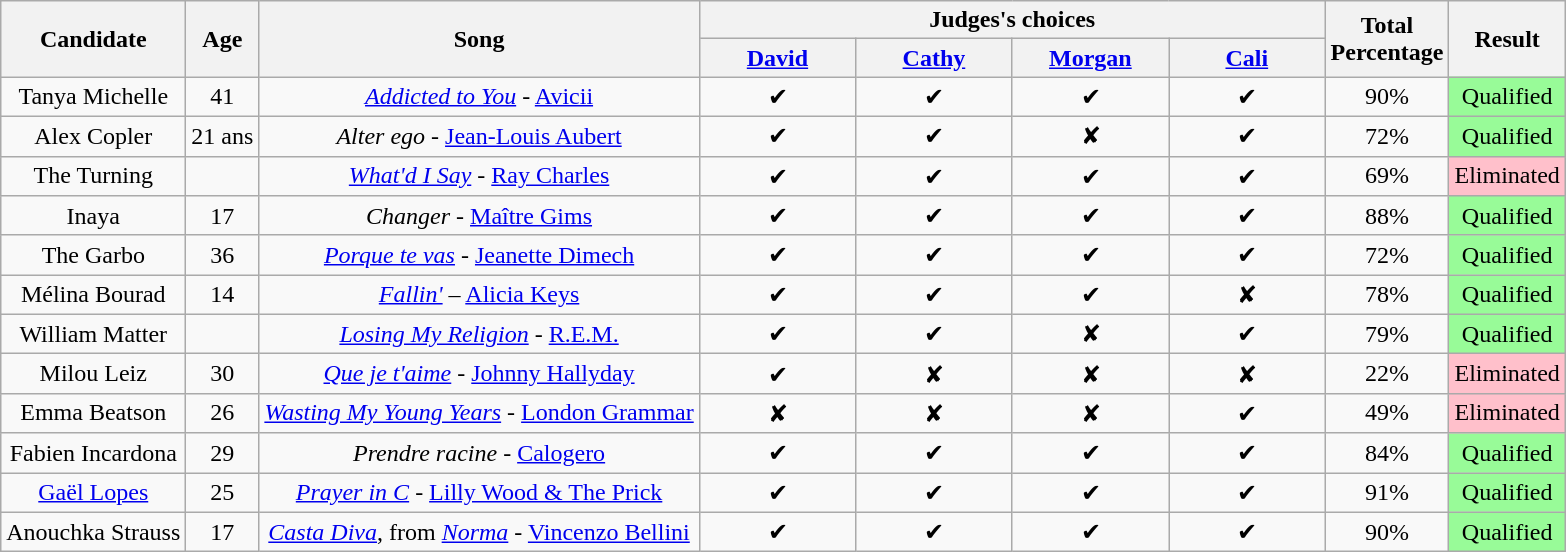<table class="wikitable" style="text-align:center;">
<tr>
<th rowspan="2">Candidate</th>
<th rowspan="2">Age</th>
<th rowspan="2">Song</th>
<th colspan="4">Judges's choices</th>
<th rowspan="2">Total <br> Percentage</th>
<th rowspan="2">Result</th>
</tr>
<tr>
<th width="10%"><a href='#'>David</a></th>
<th width="10%"><a href='#'>Cathy</a></th>
<th width="10%"><a href='#'>Morgan</a></th>
<th width="10%"><a href='#'>Cali</a></th>
</tr>
<tr>
<td>Tanya Michelle</td>
<td>41</td>
<td><em><a href='#'>Addicted to You</a></em> - <a href='#'>Avicii</a></td>
<td>✔</td>
<td>✔</td>
<td>✔</td>
<td>✔</td>
<td>90%</td>
<td style="background:palegreen">Qualified</td>
</tr>
<tr>
<td>Alex Copler</td>
<td>21 ans</td>
<td><em>Alter ego</em> - <a href='#'>Jean-Louis Aubert</a></td>
<td>✔</td>
<td>✔</td>
<td>✘</td>
<td>✔</td>
<td>72%</td>
<td style="background: palegreen ">Qualified</td>
</tr>
<tr>
<td>The Turning</td>
<td></td>
<td><em><a href='#'>What'd I Say</a></em> - <a href='#'>Ray Charles</a></td>
<td>✔</td>
<td>✔</td>
<td>✔</td>
<td>✔</td>
<td>69%</td>
<td style="background: pink ">Eliminated</td>
</tr>
<tr>
<td>Inaya</td>
<td>17</td>
<td><em>Changer</em> - <a href='#'>Maître Gims</a></td>
<td>✔</td>
<td>✔</td>
<td>✔</td>
<td>✔</td>
<td>88%</td>
<td style="background: palegreen ">Qualified</td>
</tr>
<tr>
<td>The Garbo</td>
<td>36</td>
<td><em><a href='#'>Porque te vas</a></em> - <a href='#'>Jeanette Dimech</a></td>
<td>✔</td>
<td>✔</td>
<td>✔</td>
<td>✔</td>
<td>72%</td>
<td style="background:palegreen">Qualified</td>
</tr>
<tr>
<td>Mélina Bourad</td>
<td>14</td>
<td><em><a href='#'>Fallin'</a></em> – <a href='#'>Alicia Keys</a></td>
<td>✔</td>
<td>✔</td>
<td>✔</td>
<td>✘</td>
<td>78%</td>
<td style="background:palegreen">Qualified</td>
</tr>
<tr>
<td>William Matter</td>
<td></td>
<td><em><a href='#'>Losing My Religion</a></em> - <a href='#'>R.E.M.</a></td>
<td>✔</td>
<td>✔</td>
<td>✘</td>
<td>✔</td>
<td>79%</td>
<td style="background:palegreen">Qualified</td>
</tr>
<tr>
<td>Milou Leiz</td>
<td>30</td>
<td><em><a href='#'>Que je t'aime</a></em> - <a href='#'>Johnny Hallyday</a></td>
<td>✔</td>
<td>✘</td>
<td>✘</td>
<td>✘</td>
<td>22%</td>
<td style="background:pink">Eliminated</td>
</tr>
<tr>
<td>Emma Beatson</td>
<td>26</td>
<td><em><a href='#'>Wasting My Young Years</a></em> - <a href='#'>London Grammar</a></td>
<td>✘</td>
<td>✘</td>
<td>✘</td>
<td>✔</td>
<td>49%</td>
<td style="background:pink">Eliminated</td>
</tr>
<tr>
<td>Fabien Incardona</td>
<td>29</td>
<td><em>Prendre racine</em> - <a href='#'>Calogero</a></td>
<td>✔</td>
<td>✔</td>
<td>✔</td>
<td>✔</td>
<td>84%</td>
<td style="background:palegreen">Qualified</td>
</tr>
<tr>
<td><a href='#'>Gaël Lopes</a></td>
<td>25</td>
<td><em><a href='#'>Prayer in C</a></em> - <a href='#'>Lilly Wood & The Prick</a></td>
<td>✔</td>
<td>✔</td>
<td>✔</td>
<td>✔</td>
<td>91%</td>
<td style="background:palegreen">Qualified</td>
</tr>
<tr>
<td>Anouchka Strauss</td>
<td>17</td>
<td><em><a href='#'>Casta Diva</a></em>, from <em><a href='#'>Norma</a></em> - <a href='#'>Vincenzo Bellini</a></td>
<td>✔</td>
<td>✔</td>
<td>✔</td>
<td>✔</td>
<td>90%</td>
<td style="background:palegreen">Qualified</td>
</tr>
</table>
